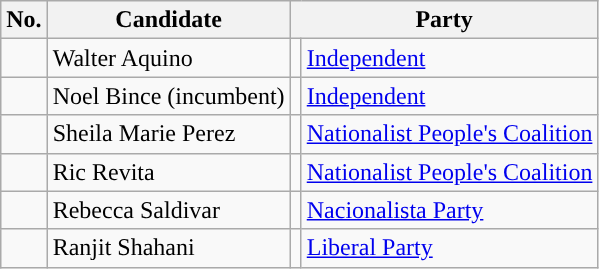<table class="wikitable sortable" style="text-align:left;">
<tr>
<th>No.</th>
<th>Candidate</th>
<th colspan="2">Party</th>
</tr>
<tr>
<td></td>
<td>Walter Aquino</td>
<td></td>
<td><a href='#'>Independent</a></td>
</tr>
<tr>
<td></td>
<td>Noel Bince (incumbent)</td>
<td></td>
<td><a href='#'>Independent</a></td>
</tr>
<tr>
<td></td>
<td>Sheila Marie Perez</td>
<td></td>
<td><a href='#'>Nationalist People's Coalition</a></td>
</tr>
<tr>
<td></td>
<td>Ric Revita</td>
<td></td>
<td><a href='#'>Nationalist People's Coalition</a></td>
</tr>
<tr>
<td></td>
<td>Rebecca Saldivar</td>
<td></td>
<td><a href='#'>Nacionalista Party</a></td>
</tr>
<tr>
<td></td>
<td>Ranjit Shahani</td>
<td></td>
<td><a href='#'>Liberal Party</a></td>
</tr>
</table>
